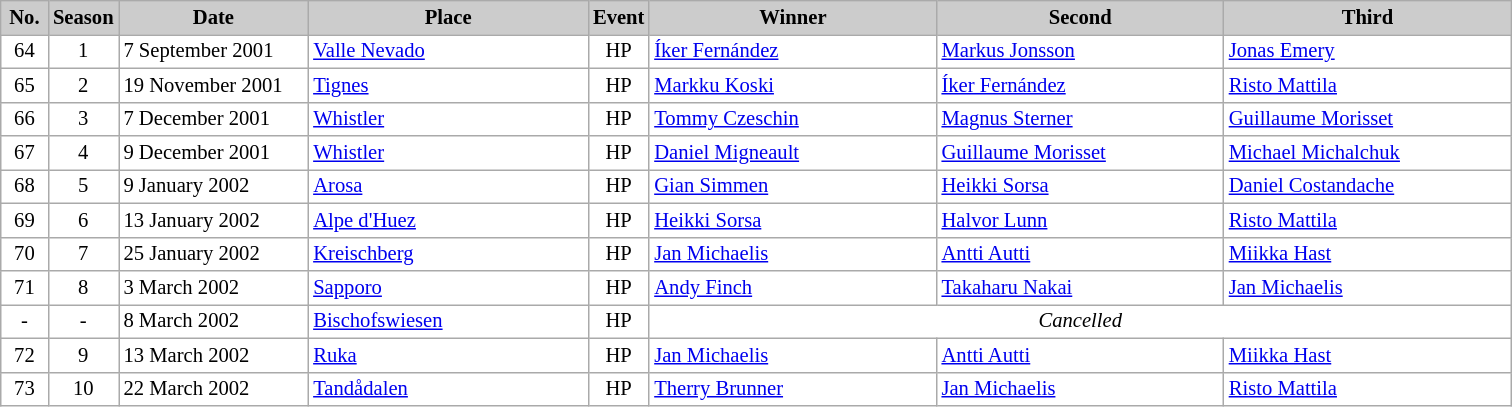<table class="wikitable plainrowheaders" style="background:#fff; font-size:86%; border:grey solid 1px; border-collapse:collapse;">
<tr style="background:#ccc; text-align:center;">
<th scope="col" style="background:#ccc; width:25px;">No.</th>
<th scope="col" style="background:#ccc; width:30px;">Season</th>
<th scope="col" style="background:#ccc; width:120px;">Date</th>
<th scope="col" style="background:#ccc; width:180px;">Place</th>
<th scope="col" style="background:#ccc; width:15px;">Event</th>
<th scope="col" style="background:#ccc; width:185px;">Winner</th>
<th scope="col" style="background:#ccc; width:185px;">Second</th>
<th scope="col" style="background:#ccc; width:185px;">Third</th>
</tr>
<tr>
<td align=center>64</td>
<td align=center>1</td>
<td>7 September 2001</td>
<td> <a href='#'>Valle Nevado</a></td>
<td align=center>HP</td>
<td> <a href='#'>Íker Fernández</a></td>
<td> <a href='#'>Markus Jonsson</a></td>
<td> <a href='#'>Jonas Emery</a></td>
</tr>
<tr>
<td align=center>65</td>
<td align=center>2</td>
<td>19 November 2001</td>
<td> <a href='#'>Tignes</a></td>
<td align=center>HP</td>
<td> <a href='#'>Markku Koski</a></td>
<td> <a href='#'>Íker Fernández</a></td>
<td> <a href='#'>Risto Mattila</a></td>
</tr>
<tr>
<td align=center>66</td>
<td align=center>3</td>
<td>7 December 2001</td>
<td> <a href='#'>Whistler</a></td>
<td align=center>HP</td>
<td> <a href='#'>Tommy Czeschin</a></td>
<td> <a href='#'>Magnus Sterner</a></td>
<td> <a href='#'>Guillaume Morisset</a></td>
</tr>
<tr>
<td align=center>67</td>
<td align=center>4</td>
<td>9 December 2001</td>
<td> <a href='#'>Whistler</a></td>
<td align=center>HP</td>
<td> <a href='#'>Daniel Migneault</a></td>
<td> <a href='#'>Guillaume Morisset</a></td>
<td> <a href='#'>Michael Michalchuk</a></td>
</tr>
<tr>
<td align=center>68</td>
<td align=center>5</td>
<td>9 January 2002</td>
<td> <a href='#'>Arosa</a></td>
<td align=center>HP</td>
<td> <a href='#'>Gian Simmen</a></td>
<td> <a href='#'>Heikki Sorsa</a></td>
<td> <a href='#'>Daniel Costandache</a></td>
</tr>
<tr>
<td align=center>69</td>
<td align=center>6</td>
<td>13 January 2002</td>
<td> <a href='#'>Alpe d'Huez</a></td>
<td align=center>HP</td>
<td> <a href='#'>Heikki Sorsa</a></td>
<td> <a href='#'>Halvor Lunn</a></td>
<td> <a href='#'>Risto Mattila</a></td>
</tr>
<tr>
<td align=center>70</td>
<td align=center>7</td>
<td>25 January 2002</td>
<td> <a href='#'>Kreischberg</a></td>
<td align=center>HP</td>
<td> <a href='#'>Jan Michaelis</a></td>
<td> <a href='#'>Antti Autti</a></td>
<td> <a href='#'>Miikka Hast</a></td>
</tr>
<tr>
<td align=center>71</td>
<td align=center>8</td>
<td>3 March 2002</td>
<td> <a href='#'>Sapporo</a></td>
<td align=center>HP</td>
<td> <a href='#'>Andy Finch</a></td>
<td> <a href='#'>Takaharu Nakai</a></td>
<td> <a href='#'>Jan Michaelis</a></td>
</tr>
<tr>
<td align=center>-</td>
<td align=center>-</td>
<td>8 March 2002</td>
<td> <a href='#'>Bischofswiesen</a></td>
<td align=center>HP</td>
<td colspan=3 align=center><em>Cancelled</em></td>
</tr>
<tr>
<td align=center>72</td>
<td align=center>9</td>
<td>13 March 2002</td>
<td> <a href='#'>Ruka</a></td>
<td align=center>HP</td>
<td> <a href='#'>Jan Michaelis</a></td>
<td> <a href='#'>Antti Autti</a></td>
<td> <a href='#'>Miikka Hast</a></td>
</tr>
<tr>
<td align=center>73</td>
<td align=center>10</td>
<td>22 March 2002</td>
<td> <a href='#'>Tandådalen</a></td>
<td align=center>HP</td>
<td> <a href='#'>Therry Brunner</a></td>
<td> <a href='#'>Jan Michaelis</a></td>
<td> <a href='#'>Risto Mattila</a></td>
</tr>
</table>
